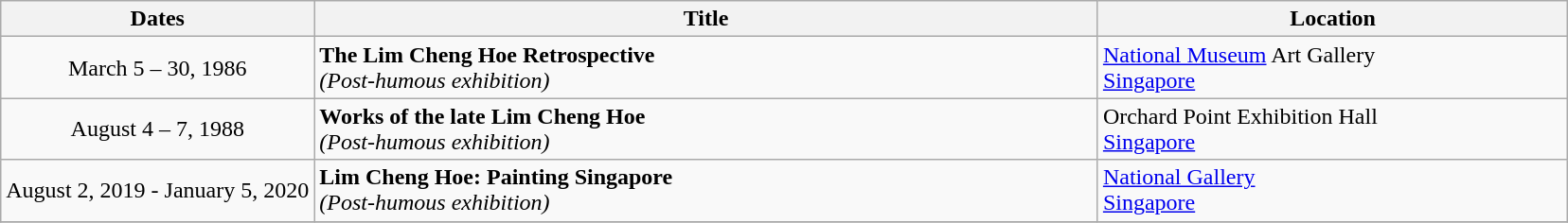<table class="wikitable">
<tr>
<th width=20%>Dates</th>
<th width=50%>Title</th>
<th width=30%>Location</th>
</tr>
<tr>
<td align=center>March 5 – 30, 1986</td>
<td><strong>The Lim Cheng Hoe Retrospective</strong><br><em>(Post-humous exhibition)</em></td>
<td><a href='#'>National Museum</a> Art Gallery<br><a href='#'>Singapore</a></td>
</tr>
<tr>
<td align=center>August 4 – 7, 1988</td>
<td><strong>Works of the late Lim Cheng Hoe</strong><br><em>(Post-humous exhibition)</em></td>
<td>Orchard Point Exhibition Hall<br><a href='#'>Singapore</a></td>
</tr>
<tr>
<td align=center>August 2, 2019 - January 5, 2020</td>
<td><strong>Lim Cheng Hoe: Painting Singapore</strong><br><em>(Post-humous exhibition)</em></td>
<td><a href='#'>National Gallery</a><br><a href='#'>Singapore</a></td>
</tr>
<tr>
</tr>
</table>
